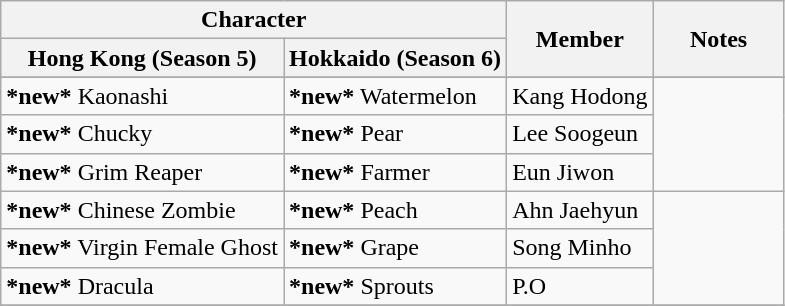<table class=wikitable mw-collapsible>
<tr>
<th colspan=2>Character</th>
<th rowspan=2>Member</th>
<th rowspan=2 width=80px>Notes</th>
</tr>
<tr>
<th>Hong Kong (Season 5)</th>
<th>Hokkaido (Season 6)</th>
</tr>
<tr>
</tr>
<tr>
<td><strong>*new*</strong> Kaonashi</td>
<td><strong>*new*</strong> Watermelon</td>
<td>Kang Hodong</td>
<td rowspan =3></td>
</tr>
<tr>
<td><strong>*new*</strong> Chucky</td>
<td><strong>*new*</strong> Pear</td>
<td>Lee Soogeun</td>
</tr>
<tr>
<td><strong>*new*</strong> Grim Reaper</td>
<td><strong>*new*</strong> Farmer</td>
<td>Eun Jiwon</td>
</tr>
<tr>
<td><strong>*new*</strong> Chinese Zombie</td>
<td><strong>*new*</strong> Peach</td>
<td>Ahn Jaehyun</td>
<td rowspan =3></td>
</tr>
<tr>
<td><strong>*new*</strong> Virgin Female Ghost</td>
<td><strong>*new*</strong> Grape</td>
<td>Song Minho</td>
</tr>
<tr>
<td><strong>*new*</strong> Dracula</td>
<td><strong>*new*</strong> Sprouts</td>
<td>P.O</td>
</tr>
<tr>
</tr>
</table>
